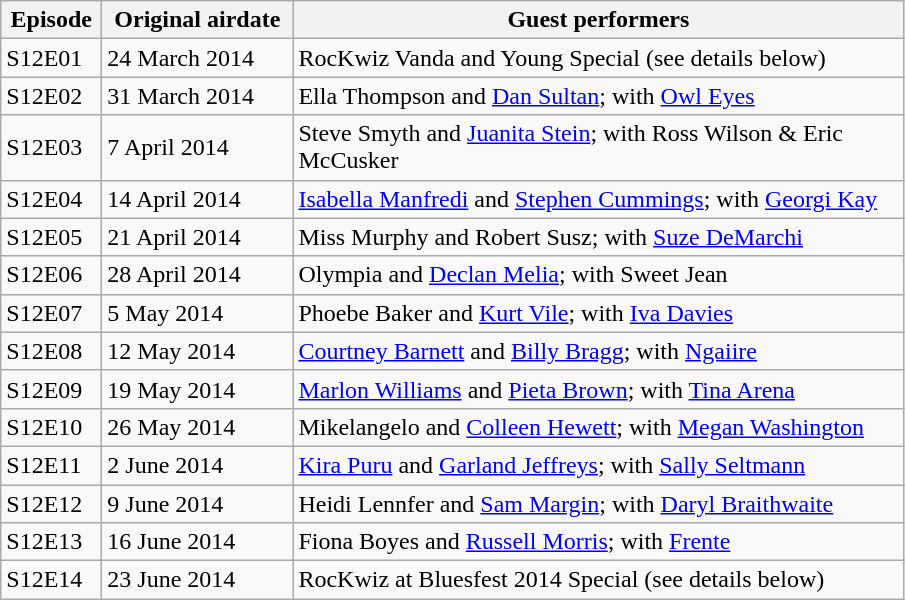<table class="wikitable sortable">
<tr>
<th width="60px">Episode</th>
<th width="120px">Original airdate</th>
<th width="400px" class="unsortable">Guest performers</th>
</tr>
<tr>
<td>S12E01</td>
<td>24 March 2014</td>
<td>RocKwiz Vanda and Young Special (see details below)</td>
</tr>
<tr>
<td>S12E02</td>
<td>31 March 2014</td>
<td>Ella Thompson and <a href='#'>Dan Sultan</a>; with <a href='#'>Owl Eyes</a></td>
</tr>
<tr>
<td>S12E03</td>
<td>7 April 2014</td>
<td>Steve Smyth and <a href='#'>Juanita Stein</a>; with Ross Wilson & Eric McCusker</td>
</tr>
<tr>
<td>S12E04</td>
<td>14 April 2014</td>
<td><a href='#'>Isabella Manfredi</a> and <a href='#'>Stephen Cummings</a>; with <a href='#'>Georgi Kay</a></td>
</tr>
<tr>
<td>S12E05</td>
<td>21 April 2014</td>
<td>Miss Murphy and Robert Susz; with <a href='#'>Suze DeMarchi</a></td>
</tr>
<tr>
<td>S12E06</td>
<td>28 April 2014</td>
<td>Olympia and <a href='#'>Declan Melia</a>; with Sweet Jean</td>
</tr>
<tr>
<td>S12E07</td>
<td>5 May 2014</td>
<td>Phoebe Baker and <a href='#'>Kurt Vile</a>; with <a href='#'>Iva Davies</a></td>
</tr>
<tr>
<td>S12E08</td>
<td>12 May 2014</td>
<td><a href='#'>Courtney Barnett</a> and <a href='#'>Billy Bragg</a>; with <a href='#'>Ngaiire</a></td>
</tr>
<tr>
<td>S12E09</td>
<td>19 May 2014</td>
<td><a href='#'>Marlon Williams</a> and <a href='#'>Pieta Brown</a>; with <a href='#'>Tina Arena</a></td>
</tr>
<tr>
<td>S12E10</td>
<td>26 May 2014</td>
<td>Mikelangelo and <a href='#'>Colleen Hewett</a>; with <a href='#'>Megan Washington</a></td>
</tr>
<tr>
<td>S12E11</td>
<td>2 June 2014</td>
<td><a href='#'>Kira Puru</a> and <a href='#'>Garland Jeffreys</a>; with <a href='#'>Sally Seltmann</a></td>
</tr>
<tr>
<td>S12E12</td>
<td>9 June 2014</td>
<td>Heidi Lennfer and <a href='#'>Sam Margin</a>; with <a href='#'>Daryl Braithwaite</a></td>
</tr>
<tr>
<td>S12E13</td>
<td>16 June 2014</td>
<td>Fiona Boyes and <a href='#'>Russell Morris</a>; with <a href='#'>Frente</a></td>
</tr>
<tr>
<td>S12E14</td>
<td>23 June 2014</td>
<td>RocKwiz at Bluesfest 2014 Special (see details below)</td>
</tr>
</table>
